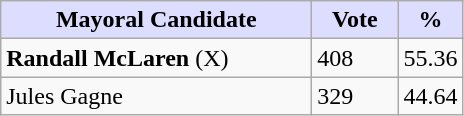<table class="wikitable">
<tr>
<th style="background:#ddf; width:200px;">Mayoral Candidate</th>
<th style="background:#ddf; width:50px;">Vote</th>
<th style="background:#ddf; width:30px;">%</th>
</tr>
<tr>
<td><strong>Randall McLaren</strong> (X)</td>
<td>408</td>
<td>55.36</td>
</tr>
<tr>
<td>Jules Gagne</td>
<td>329</td>
<td>44.64</td>
</tr>
</table>
